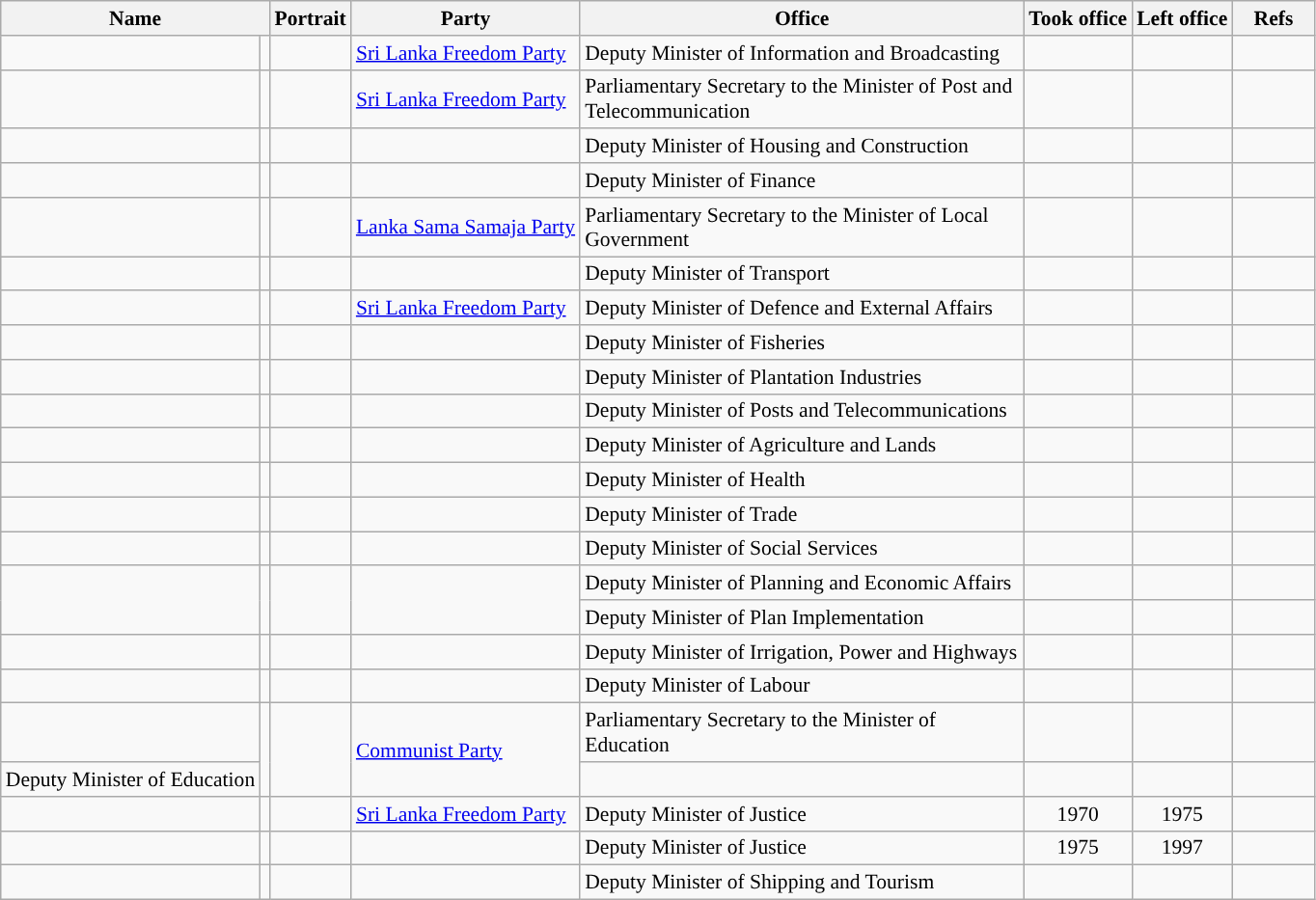<table class="wikitable plainrowheaders sortable" style="font-size:90%; text-align:left;">
<tr>
<th scope=col colspan="2">Name</th>
<th scope=col class=unsortable>Portrait</th>
<th scope=col>Party</th>
<th scope=col width=300px>Office</th>
<th scope=col>Took office</th>
<th scope=col>Left office</th>
<th scope=col width=50px class=unsortable>Refs</th>
</tr>
<tr>
<td !align="center" style="background:"></td>
<td></td>
<td align=center></td>
<td><a href='#'>Sri Lanka Freedom Party</a></td>
<td>Deputy Minister of Information and Broadcasting</td>
<td align=center></td>
<td align=center></td>
<td align=center></td>
</tr>
<tr>
<td !align="center" style="background:"></td>
<td></td>
<td align=center></td>
<td><a href='#'>Sri Lanka Freedom Party</a></td>
<td>Parliamentary Secretary to the Minister of Post and Telecommunication</td>
<td align=center></td>
<td align=center></td>
<td align=center></td>
</tr>
<tr>
<td></td>
<td></td>
<td align=center></td>
<td></td>
<td>Deputy Minister of Housing and Construction</td>
<td align=center></td>
<td align=center></td>
<td align=center></td>
</tr>
<tr>
<td></td>
<td></td>
<td align=center></td>
<td></td>
<td>Deputy Minister of Finance</td>
<td align=center></td>
<td align=center></td>
<td align=center></td>
</tr>
<tr>
<td !align="center" style="background:"></td>
<td></td>
<td align=center></td>
<td><a href='#'>Lanka Sama Samaja Party</a></td>
<td>Parliamentary Secretary to the Minister of Local Government</td>
<td align=center></td>
<td align=center></td>
<td align=center></td>
</tr>
<tr>
<td></td>
<td></td>
<td align=center></td>
<td></td>
<td>Deputy Minister of Transport</td>
<td align=center></td>
<td align=center></td>
<td align=center></td>
</tr>
<tr>
<td !align="center" style="background:"></td>
<td></td>
<td align=center></td>
<td><a href='#'>Sri Lanka Freedom Party</a></td>
<td>Deputy Minister of Defence and External Affairs</td>
<td align=center></td>
<td align=center></td>
<td align=center></td>
</tr>
<tr>
<td></td>
<td></td>
<td align=center></td>
<td></td>
<td>Deputy Minister of Fisheries</td>
<td align=center></td>
<td align=center></td>
<td align=center></td>
</tr>
<tr>
<td></td>
<td></td>
<td align=center></td>
<td></td>
<td>Deputy Minister of Plantation Industries</td>
<td align=center></td>
<td align=center></td>
<td align=center></td>
</tr>
<tr>
<td></td>
<td></td>
<td align=center></td>
<td></td>
<td>Deputy Minister of Posts and Telecommunications</td>
<td align=center></td>
<td align=center></td>
<td align=center></td>
</tr>
<tr>
<td></td>
<td></td>
<td align=center></td>
<td></td>
<td>Deputy Minister of Agriculture and Lands</td>
<td align=center></td>
<td align=center></td>
<td align=center></td>
</tr>
<tr>
<td></td>
<td></td>
<td align=center></td>
<td></td>
<td>Deputy Minister of Health</td>
<td align=center></td>
<td align=center></td>
<td align=center></td>
</tr>
<tr>
<td></td>
<td></td>
<td align=center></td>
<td></td>
<td>Deputy Minister of Trade</td>
<td align=center></td>
<td align=center></td>
<td align=center></td>
</tr>
<tr>
<td></td>
<td></td>
<td align=center></td>
<td></td>
<td>Deputy Minister of Social Services</td>
<td align=center></td>
<td align=center></td>
<td align=center></td>
</tr>
<tr>
<td rowspan=2></td>
<td rowspan=2></td>
<td align=center rowspan=2></td>
<td rowspan=2></td>
<td>Deputy Minister of Planning and Economic Affairs</td>
<td align=center></td>
<td align=center></td>
<td align=center></td>
</tr>
<tr>
<td>Deputy Minister of Plan Implementation</td>
<td align=center></td>
<td align=center></td>
<td align=center></td>
</tr>
<tr>
<td></td>
<td></td>
<td align=center></td>
<td></td>
<td>Deputy Minister of Irrigation, Power and Highways</td>
<td align=center></td>
<td align=center></td>
<td align=center></td>
</tr>
<tr>
<td></td>
<td></td>
<td align=center></td>
<td></td>
<td>Deputy Minister of Labour</td>
<td align=center></td>
<td align=center></td>
<td align=center></td>
</tr>
<tr>
<td !align="center" style="background:"></td>
<td rowspan=2></td>
<td align=center rowspan=2></td>
<td rowspan=2><a href='#'>Communist Party</a></td>
<td>Parliamentary Secretary to the Minister of Education</td>
<td align=center></td>
<td align=center></td>
<td align=center></td>
</tr>
<tr>
<td>Deputy Minister of Education</td>
<td align=center></td>
<td align=center></td>
<td align=center></td>
</tr>
<tr>
<td !align="center" style="background:"></td>
<td></td>
<td align=center></td>
<td><a href='#'>Sri Lanka Freedom Party</a></td>
<td>Deputy Minister of Justice</td>
<td align=center>1970</td>
<td align=center>1975</td>
<td align=center></td>
</tr>
<tr>
<td></td>
<td></td>
<td align=center></td>
<td></td>
<td>Deputy Minister of Justice</td>
<td align=center>1975</td>
<td align=center>1997</td>
<td></td>
</tr>
<tr>
<td></td>
<td></td>
<td align=center></td>
<td></td>
<td>Deputy Minister of Shipping and Tourism</td>
<td align=center></td>
<td align=center></td>
<td align=center></td>
</tr>
</table>
